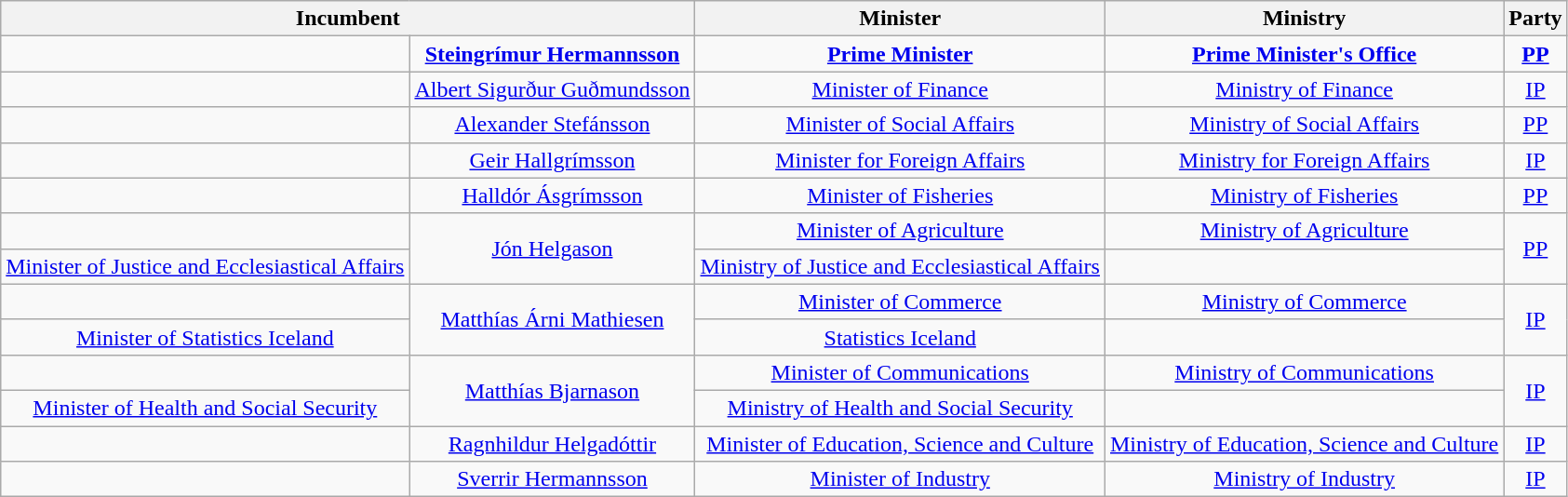<table class="wikitable" style="text-align: center;">
<tr>
<th colspan=2>Incumbent</th>
<th>Minister</th>
<th>Ministry</th>
<th>Party</th>
</tr>
<tr>
<td></td>
<td><strong><a href='#'>Steingrímur Hermannsson</a></strong></td>
<td><strong><a href='#'>Prime Minister</a><br></strong></td>
<td><strong><a href='#'>Prime Minister's Office</a><br></strong></td>
<td><strong><a href='#'>PP</a></strong></td>
</tr>
<tr>
<td></td>
<td><a href='#'>Albert Sigurður Guðmundsson</a></td>
<td><a href='#'>Minister of Finance</a><br></td>
<td><a href='#'>Ministry of Finance</a><br></td>
<td><a href='#'>IP</a></td>
</tr>
<tr>
<td></td>
<td><a href='#'>Alexander Stefánsson</a></td>
<td><a href='#'>Minister of Social Affairs</a><br></td>
<td><a href='#'>Ministry of Social Affairs</a><br></td>
<td><a href='#'>PP</a></td>
</tr>
<tr>
<td></td>
<td><a href='#'>Geir Hallgrímsson</a></td>
<td><a href='#'>Minister for Foreign Affairs</a><br></td>
<td><a href='#'>Ministry for Foreign Affairs</a><br></td>
<td><a href='#'>IP</a></td>
</tr>
<tr>
<td></td>
<td><a href='#'>Halldór Ásgrímsson</a></td>
<td><a href='#'>Minister of Fisheries</a><br></td>
<td><a href='#'>Ministry of Fisheries</a><br></td>
<td><a href='#'>PP</a></td>
</tr>
<tr>
<td></td>
<td rowspan=2><a href='#'>Jón Helgason</a></td>
<td><a href='#'>Minister of Agriculture</a><br></td>
<td><a href='#'>Ministry of Agriculture</a><br></td>
<td rowspan=2><a href='#'>PP</a></td>
</tr>
<tr>
<td><a href='#'>Minister of Justice and Ecclesiastical Affairs</a><br></td>
<td><a href='#'>Ministry of Justice and Ecclesiastical Affairs</a><br></td>
</tr>
<tr>
<td></td>
<td rowspan=2><a href='#'>Matthías Árni Mathiesen</a></td>
<td><a href='#'>Minister of Commerce</a><br></td>
<td><a href='#'>Ministry of Commerce</a><br></td>
<td rowspan=2><a href='#'>IP</a></td>
</tr>
<tr>
<td><a href='#'>Minister of Statistics Iceland</a><br></td>
<td><a href='#'>Statistics Iceland</a><br></td>
</tr>
<tr>
<td></td>
<td rowspan=2><a href='#'>Matthías Bjarnason</a></td>
<td><a href='#'>Minister of Communications</a><br></td>
<td><a href='#'>Ministry of Communications</a><br></td>
<td rowspan=2><a href='#'>IP</a></td>
</tr>
<tr>
<td><a href='#'>Minister of Health and Social Security</a><br></td>
<td><a href='#'>Ministry of Health and Social Security</a><br></td>
</tr>
<tr>
<td></td>
<td><a href='#'>Ragnhildur Helgadóttir</a></td>
<td><a href='#'>Minister of Education, Science and Culture</a><br></td>
<td><a href='#'>Ministry of Education, Science and Culture</a><br></td>
<td><a href='#'>IP</a></td>
</tr>
<tr>
<td></td>
<td><a href='#'>Sverrir Hermannsson</a></td>
<td><a href='#'>Minister of Industry</a><br></td>
<td><a href='#'>Ministry of Industry</a><br></td>
<td><a href='#'>IP</a></td>
</tr>
</table>
